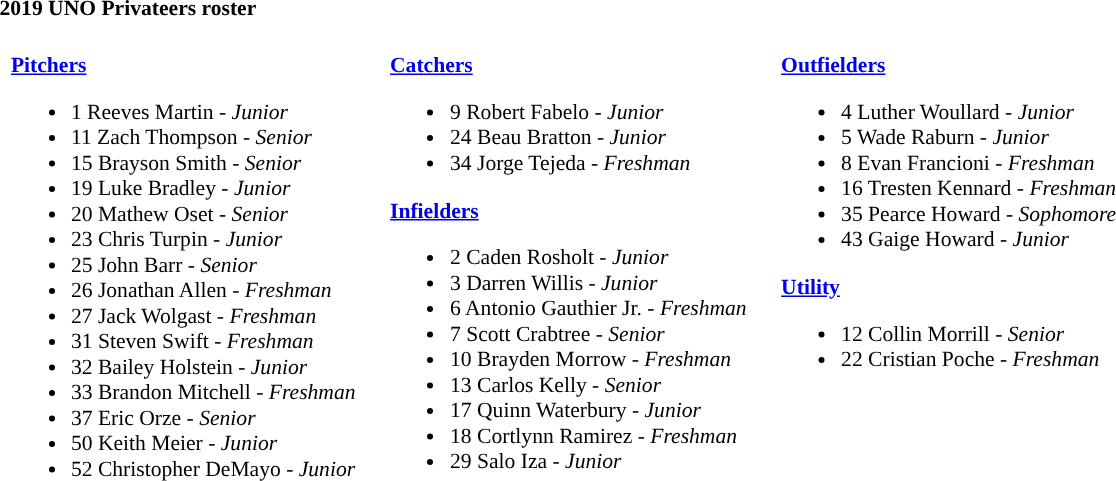<table class="toccolours" style="text-align: left; font-size:90%;">
<tr>
<th colspan="9">2019 UNO Privateers roster</th>
</tr>
<tr>
<td width="03"> </td>
<td valign="top"><br><strong><a href='#'>Pitchers</a></strong><ul><li>1 Reeves Martin - <em>Junior</em></li><li>11 Zach Thompson - <em>Senior</em></li><li>15 Brayson Smith - <em>Senior</em></li><li>19 Luke Bradley - <em>Junior</em></li><li>20 Mathew Oset - <em>Senior</em></li><li>23 Chris Turpin - <em>Junior</em></li><li>25 John Barr - <em>Senior</em></li><li>26 Jonathan Allen - <em>Freshman</em></li><li>27 Jack Wolgast - <em>Freshman</em></li><li>31 Steven Swift - <em>Freshman</em></li><li>32 Bailey Holstein - <em>Junior</em></li><li>33 Brandon Mitchell - <em>Freshman</em></li><li>37 Eric Orze - <em>Senior</em></li><li>50 Keith Meier - <em>Junior</em></li><li>52 Christopher DeMayo - <em>Junior</em></li></ul></td>
<td width="15"> </td>
<td valign="top"><br><strong><a href='#'>Catchers</a></strong><ul><li>9 Robert Fabelo - <em>Junior</em></li><li>24 Beau Bratton - <em>Junior</em></li><li>34 Jorge Tejeda - <em>Freshman</em></li></ul><strong><a href='#'>Infielders</a></strong><ul><li>2 Caden Rosholt - <em>Junior</em></li><li>3 Darren Willis - <em>Junior</em></li><li>6 Antonio Gauthier Jr. - <em>Freshman</em></li><li>7 Scott Crabtree - <em>Senior</em></li><li>10 Brayden Morrow - <em>Freshman</em></li><li>13 Carlos Kelly - <em>Senior</em></li><li>17 Quinn Waterbury - <em>Junior</em></li><li>18 Cortlynn Ramirez - <em>Freshman</em></li><li>29 Salo Iza - <em>Junior</em></li></ul></td>
<td width="15"> </td>
<td valign="top"><br><strong><a href='#'>Outfielders</a></strong><ul><li>4 Luther Woullard - <em>Junior</em></li><li>5 Wade Raburn - <em>Junior</em></li><li>8 Evan Francioni - <em>Freshman</em></li><li>16 Tresten Kennard - <em>Freshman</em></li><li>35 Pearce Howard - <em>Sophomore</em></li><li>43 Gaige Howard - <em>Junior</em></li></ul><strong><a href='#'>Utility</a></strong><ul><li>12 Collin Morrill - <em>Senior</em></li><li>22 Cristian Poche - <em>Freshman</em></li></ul></td>
</tr>
</table>
